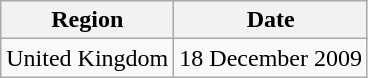<table class="wikitable" border="1">
<tr>
<th>Region</th>
<th>Date</th>
</tr>
<tr>
<td>United Kingdom</td>
<td>18 December 2009</td>
</tr>
</table>
